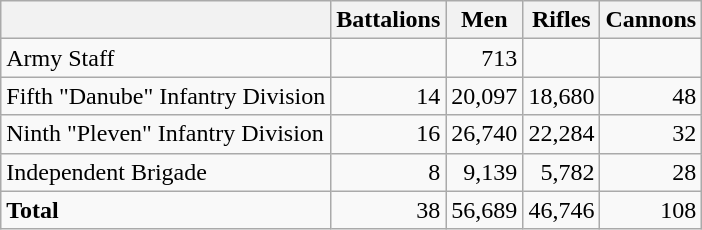<table class="wikitable">
<tr>
<th></th>
<th>Battalions</th>
<th>Men</th>
<th>Rifles</th>
<th>Cannons</th>
</tr>
<tr>
<td>Army Staff</td>
<td></td>
<td align="right">713</td>
<td align="right"></td>
<td></td>
</tr>
<tr>
<td>Fifth "Danube" Infantry Division</td>
<td align="right">14</td>
<td align="right">20,097</td>
<td align="right">18,680</td>
<td align="right">48</td>
</tr>
<tr>
<td>Ninth "Pleven" Infantry Division</td>
<td align="right">16</td>
<td align="right">26,740</td>
<td align="right">22,284</td>
<td align="right">32</td>
</tr>
<tr>
<td>Independеnt Brigade</td>
<td align="right">8</td>
<td align="right">9,139</td>
<td align="right">5,782</td>
<td align="right">28</td>
</tr>
<tr>
<td><strong>Total</strong></td>
<td align="right">38</td>
<td align="right">56,689</td>
<td align="right">46,746</td>
<td align="right">108</td>
</tr>
</table>
